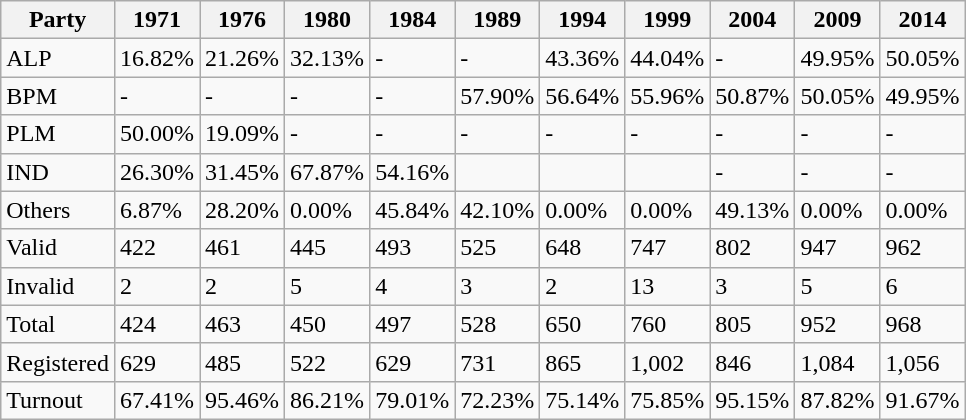<table class="wikitable">
<tr>
<th>Party</th>
<th>1971</th>
<th>1976</th>
<th>1980</th>
<th>1984</th>
<th>1989</th>
<th>1994</th>
<th>1999</th>
<th>2004</th>
<th>2009</th>
<th>2014</th>
</tr>
<tr>
<td>ALP</td>
<td>16.82%</td>
<td>21.26%</td>
<td>32.13%</td>
<td>-</td>
<td>-</td>
<td>43.36%</td>
<td>44.04%</td>
<td>-</td>
<td>49.95%</td>
<td>50.05%</td>
</tr>
<tr>
<td>BPM</td>
<td>-</td>
<td>-</td>
<td>-</td>
<td>-</td>
<td>57.90%</td>
<td>56.64%</td>
<td>55.96%</td>
<td>50.87%</td>
<td>50.05%</td>
<td>49.95%</td>
</tr>
<tr>
<td>PLM</td>
<td>50.00%</td>
<td>19.09%</td>
<td>-</td>
<td>-</td>
<td>-</td>
<td>-</td>
<td>-</td>
<td>-</td>
<td>-</td>
<td>-</td>
</tr>
<tr>
<td>IND</td>
<td>26.30%</td>
<td>31.45%</td>
<td>67.87%</td>
<td>54.16%</td>
<td></td>
<td></td>
<td></td>
<td>-</td>
<td>-</td>
<td>-</td>
</tr>
<tr>
<td>Others</td>
<td>6.87%</td>
<td>28.20%</td>
<td>0.00%</td>
<td>45.84%</td>
<td>42.10%</td>
<td>0.00%</td>
<td>0.00%</td>
<td>49.13%</td>
<td>0.00%</td>
<td>0.00%</td>
</tr>
<tr>
<td>Valid</td>
<td>422</td>
<td>461</td>
<td>445</td>
<td>493</td>
<td>525</td>
<td>648</td>
<td>747</td>
<td>802</td>
<td>947</td>
<td>962</td>
</tr>
<tr>
<td>Invalid</td>
<td>2</td>
<td>2</td>
<td>5</td>
<td>4</td>
<td>3</td>
<td>2</td>
<td>13</td>
<td>3</td>
<td>5</td>
<td>6</td>
</tr>
<tr>
<td>Total</td>
<td>424</td>
<td>463</td>
<td>450</td>
<td>497</td>
<td>528</td>
<td>650</td>
<td>760</td>
<td>805</td>
<td>952</td>
<td>968</td>
</tr>
<tr>
<td>Registered</td>
<td>629</td>
<td>485</td>
<td>522</td>
<td>629</td>
<td>731</td>
<td>865</td>
<td>1,002</td>
<td>846</td>
<td>1,084</td>
<td>1,056</td>
</tr>
<tr>
<td>Turnout</td>
<td>67.41%</td>
<td>95.46%</td>
<td>86.21%</td>
<td>79.01%</td>
<td>72.23%</td>
<td>75.14%</td>
<td>75.85%</td>
<td>95.15%</td>
<td>87.82%</td>
<td>91.67%</td>
</tr>
</table>
